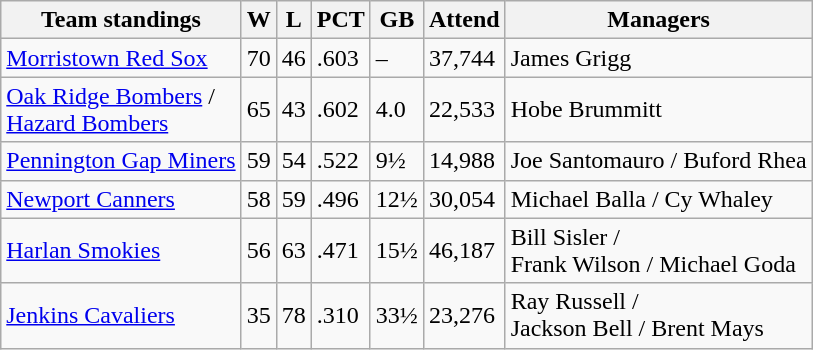<table class="wikitable">
<tr>
<th>Team standings</th>
<th>W</th>
<th>L</th>
<th>PCT</th>
<th>GB</th>
<th>Attend</th>
<th>Managers</th>
</tr>
<tr>
<td><a href='#'>Morristown Red Sox</a></td>
<td>70</td>
<td>46</td>
<td>.603</td>
<td>–</td>
<td>37,744</td>
<td>James Grigg</td>
</tr>
<tr>
<td><a href='#'>Oak Ridge Bombers</a> / <br><a href='#'>Hazard Bombers</a></td>
<td>65</td>
<td>43</td>
<td>.602</td>
<td>4.0</td>
<td>22,533</td>
<td>Hobe Brummitt</td>
</tr>
<tr>
<td><a href='#'>Pennington Gap Miners</a></td>
<td>59</td>
<td>54</td>
<td>.522</td>
<td>9½</td>
<td>14,988</td>
<td>Joe Santomauro / Buford Rhea</td>
</tr>
<tr>
<td><a href='#'>Newport Canners</a></td>
<td>58</td>
<td>59</td>
<td>.496</td>
<td>12½</td>
<td>30,054</td>
<td>Michael Balla / Cy Whaley</td>
</tr>
<tr>
<td><a href='#'>Harlan Smokies</a></td>
<td>56</td>
<td>63</td>
<td>.471</td>
<td>15½</td>
<td>46,187</td>
<td>Bill Sisler / <br>  Frank Wilson / Michael Goda</td>
</tr>
<tr>
<td><a href='#'>Jenkins Cavaliers</a></td>
<td>35</td>
<td>78</td>
<td>.310</td>
<td>33½</td>
<td>23,276</td>
<td>Ray Russell / <br>Jackson Bell / Brent Mays</td>
</tr>
</table>
